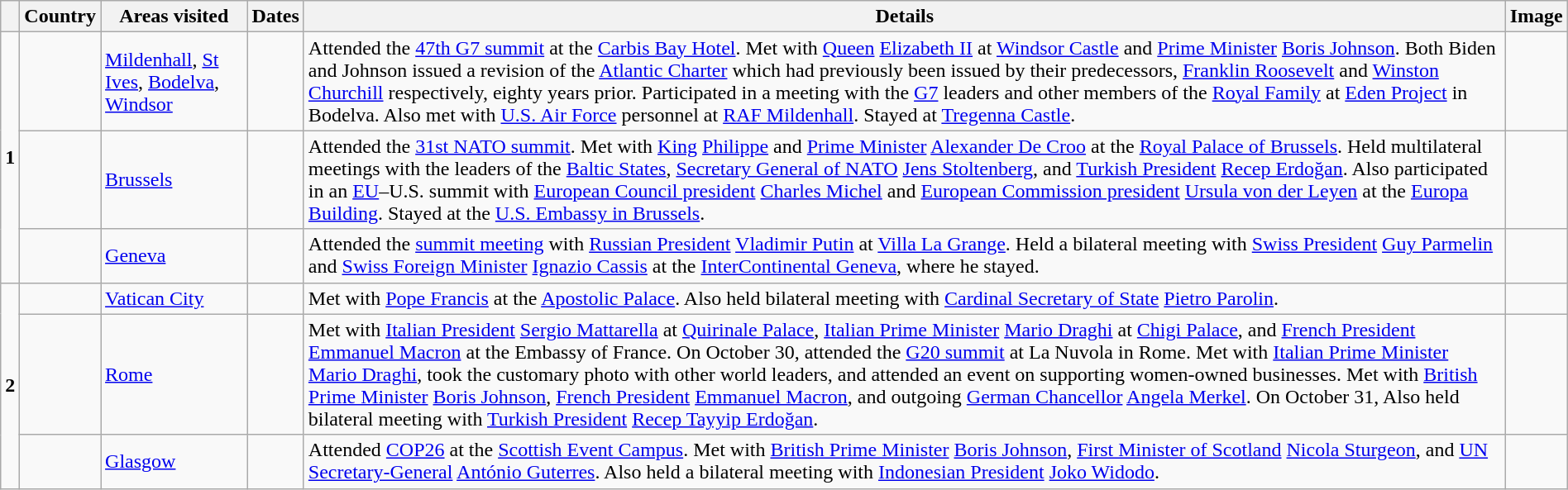<table class="wikitable sortable" style="margin: 1em auto 1em auto">
<tr>
<th></th>
<th>Country</th>
<th>Areas visited</th>
<th>Dates</th>
<th class="unsortable">Details</th>
<th class="unsortable">Image</th>
</tr>
<tr>
<td rowspan=3><strong>1</strong></td>
<td></td>
<td><a href='#'>Mildenhall</a>, <a href='#'>St Ives</a>, <a href='#'>Bodelva</a>, <a href='#'>Windsor</a></td>
<td></td>
<td>Attended the <a href='#'>47th G7 summit</a> at the <a href='#'>Carbis Bay Hotel</a>. Met with <a href='#'>Queen</a> <a href='#'>Elizabeth II</a> at <a href='#'>Windsor Castle</a> and <a href='#'>Prime Minister</a> <a href='#'>Boris Johnson</a>. Both Biden and Johnson issued a revision of the <a href='#'>Atlantic Charter</a> which had previously been issued by their predecessors, <a href='#'>Franklin Roosevelt</a> and <a href='#'>Winston Churchill</a> respectively, eighty years prior. Participated in a meeting with the <a href='#'>G7</a> leaders and other members of the <a href='#'>Royal Family</a> at <a href='#'>Eden Project</a> in Bodelva. Also met with <a href='#'>U.S. Air Force</a> personnel at <a href='#'>RAF Mildenhall</a>. Stayed at <a href='#'>Tregenna Castle</a>.</td>
<td></td>
</tr>
<tr>
<td></td>
<td><a href='#'>Brussels</a></td>
<td></td>
<td>Attended the <a href='#'>31st NATO summit</a>. Met with <a href='#'>King</a> <a href='#'>Philippe</a> and <a href='#'>Prime Minister</a> <a href='#'>Alexander De Croo</a> at the <a href='#'>Royal Palace of Brussels</a>. Held multilateral meetings with the leaders of the <a href='#'>Baltic States</a>, <a href='#'>Secretary General of NATO</a> <a href='#'>Jens Stoltenberg</a>, and <a href='#'>Turkish President</a> <a href='#'>Recep Erdoğan</a>. Also participated in an <a href='#'>EU</a>–U.S. summit with <a href='#'>European Council president</a> <a href='#'>Charles Michel</a> and <a href='#'>European Commission president</a> <a href='#'>Ursula von der Leyen</a> at the <a href='#'>Europa Building</a>. Stayed at the <a href='#'>U.S. Embassy in Brussels</a>.</td>
<td></td>
</tr>
<tr>
<td></td>
<td><a href='#'>Geneva</a></td>
<td></td>
<td>Attended the <a href='#'>summit meeting</a> with <a href='#'>Russian President</a> <a href='#'>Vladimir Putin</a> at <a href='#'>Villa La Grange</a>. Held a bilateral meeting with <a href='#'>Swiss President</a> <a href='#'>Guy Parmelin</a> and <a href='#'>Swiss Foreign Minister</a> <a href='#'>Ignazio Cassis</a> at the <a href='#'>InterContinental Geneva</a>, where he stayed.</td>
<td></td>
</tr>
<tr>
<td rowspan="3"><strong>2</strong></td>
<td></td>
<td><a href='#'>Vatican City</a></td>
<td></td>
<td>Met with <a href='#'>Pope Francis</a> at the <a href='#'>Apostolic Palace</a>. Also held bilateral meeting with <a href='#'>Cardinal Secretary of State</a> <a href='#'>Pietro Parolin</a>.</td>
<td></td>
</tr>
<tr>
<td></td>
<td><a href='#'>Rome</a></td>
<td></td>
<td>Met with <a href='#'>Italian President</a> <a href='#'>Sergio Mattarella</a> at <a href='#'>Quirinale Palace</a>, <a href='#'>Italian Prime Minister</a> <a href='#'>Mario Draghi</a> at <a href='#'>Chigi Palace</a>, and <a href='#'>French President</a> <a href='#'>Emmanuel Macron</a> at the Embassy of France. On October 30, attended the <a href='#'>G20 summit</a> at La Nuvola in Rome. Met with <a href='#'>Italian Prime Minister</a> <a href='#'>Mario Draghi</a>, took the customary photo with other world leaders, and attended an event on supporting women-owned businesses. Met with <a href='#'>British Prime Minister</a> <a href='#'>Boris Johnson</a>, <a href='#'>French President</a> <a href='#'>Emmanuel Macron</a>, and outgoing <a href='#'>German Chancellor</a> <a href='#'>Angela Merkel</a>. On October 31, Also held bilateral meeting with <a href='#'>Turkish President</a> <a href='#'>Recep Tayyip Erdoğan</a>.</td>
<td></td>
</tr>
<tr>
<td></td>
<td><a href='#'>Glasgow</a></td>
<td></td>
<td>Attended <a href='#'>COP26</a> at the <a href='#'>Scottish Event Campus</a>. Met with <a href='#'>British Prime Minister</a> <a href='#'>Boris Johnson</a>, <a href='#'>First Minister of Scotland</a> <a href='#'>Nicola Sturgeon</a>, and <a href='#'>UN Secretary-General</a> <a href='#'>António Guterres</a>. Also held a bilateral meeting with <a href='#'>Indonesian President</a> <a href='#'>Joko Widodo</a>.</td>
<td></td>
</tr>
</table>
